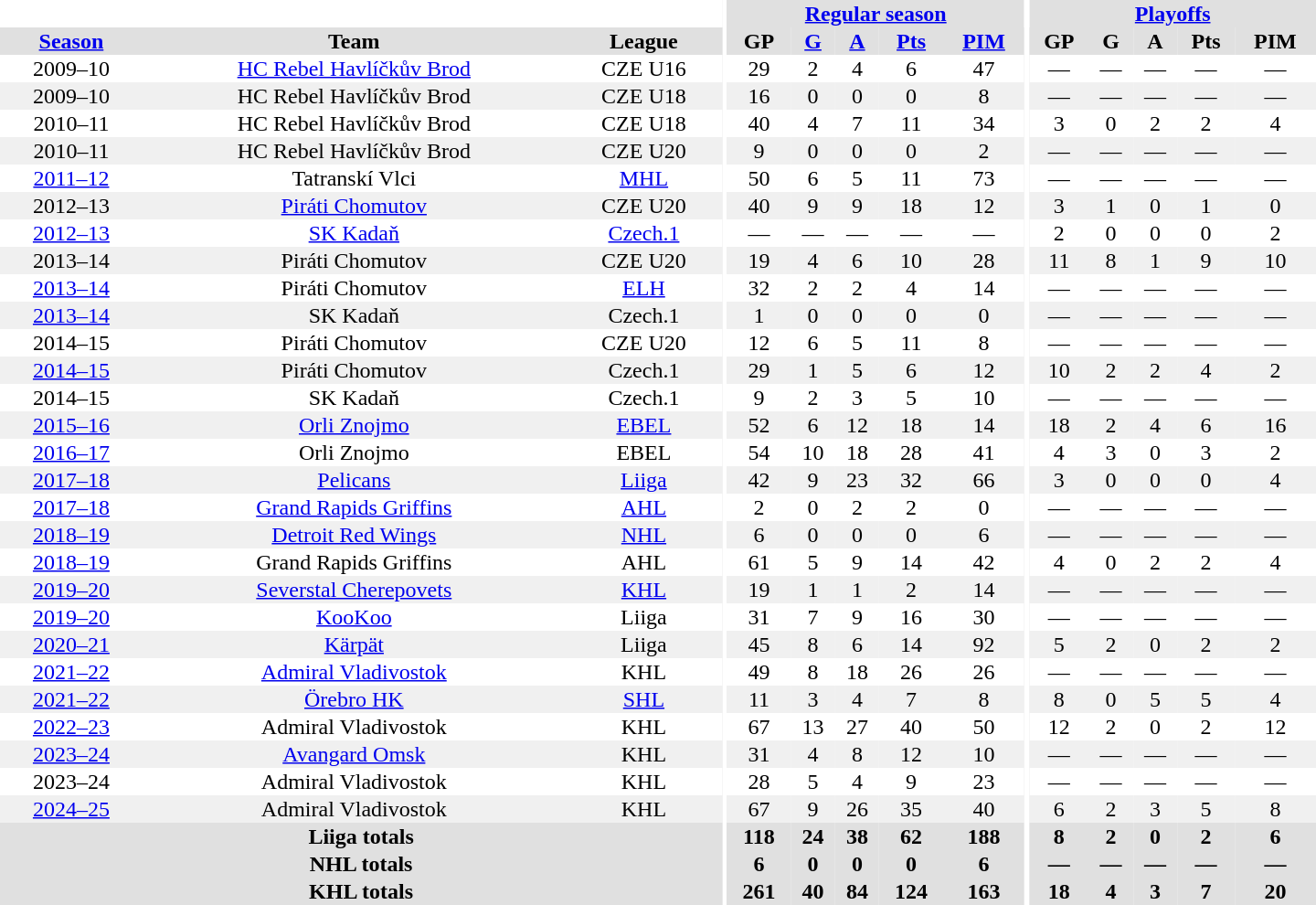<table border="0" cellpadding="1" cellspacing="0" style="text-align:center; width:60em">
<tr bgcolor="#e0e0e0">
<th colspan="3" bgcolor="#ffffff"></th>
<th rowspan="99" bgcolor="#ffffff"></th>
<th colspan="5"><a href='#'>Regular season</a></th>
<th rowspan="99" bgcolor="#ffffff"></th>
<th colspan="5"><a href='#'>Playoffs</a></th>
</tr>
<tr bgcolor="#e0e0e0">
<th><a href='#'>Season</a></th>
<th>Team</th>
<th>League</th>
<th>GP</th>
<th><a href='#'>G</a></th>
<th><a href='#'>A</a></th>
<th><a href='#'>Pts</a></th>
<th><a href='#'>PIM</a></th>
<th>GP</th>
<th>G</th>
<th>A</th>
<th>Pts</th>
<th>PIM</th>
</tr>
<tr>
<td>2009–10</td>
<td><a href='#'>HC Rebel Havlíčkův Brod</a></td>
<td>CZE U16</td>
<td>29</td>
<td>2</td>
<td>4</td>
<td>6</td>
<td>47</td>
<td>—</td>
<td>—</td>
<td>—</td>
<td>—</td>
<td>—</td>
</tr>
<tr bgcolor="#f0f0f0">
<td>2009–10</td>
<td>HC Rebel Havlíčkův Brod</td>
<td>CZE U18</td>
<td>16</td>
<td>0</td>
<td>0</td>
<td>0</td>
<td>8</td>
<td>—</td>
<td>—</td>
<td>—</td>
<td>—</td>
<td>—</td>
</tr>
<tr>
<td>2010–11</td>
<td>HC Rebel Havlíčkův Brod</td>
<td>CZE U18</td>
<td>40</td>
<td>4</td>
<td>7</td>
<td>11</td>
<td>34</td>
<td>3</td>
<td>0</td>
<td>2</td>
<td>2</td>
<td>4</td>
</tr>
<tr bgcolor="#f0f0f0">
<td>2010–11</td>
<td>HC Rebel Havlíčkův Brod</td>
<td>CZE U20</td>
<td>9</td>
<td>0</td>
<td>0</td>
<td>0</td>
<td>2</td>
<td>—</td>
<td>—</td>
<td>—</td>
<td>—</td>
<td>—</td>
</tr>
<tr>
<td><a href='#'>2011–12</a></td>
<td>Tatranskí Vlci</td>
<td><a href='#'>MHL</a></td>
<td>50</td>
<td>6</td>
<td>5</td>
<td>11</td>
<td>73</td>
<td>—</td>
<td>—</td>
<td>—</td>
<td>—</td>
<td>—</td>
</tr>
<tr bgcolor="#f0f0f0">
<td>2012–13</td>
<td><a href='#'>Piráti Chomutov</a></td>
<td>CZE U20</td>
<td>40</td>
<td>9</td>
<td>9</td>
<td>18</td>
<td>12</td>
<td>3</td>
<td>1</td>
<td>0</td>
<td>1</td>
<td>0</td>
</tr>
<tr>
<td><a href='#'>2012–13</a></td>
<td><a href='#'>SK Kadaň</a></td>
<td><a href='#'>Czech.1</a></td>
<td>—</td>
<td>—</td>
<td>—</td>
<td>—</td>
<td>—</td>
<td>2</td>
<td>0</td>
<td>0</td>
<td>0</td>
<td>2</td>
</tr>
<tr bgcolor="#f0f0f0">
<td>2013–14</td>
<td>Piráti Chomutov</td>
<td>CZE U20</td>
<td>19</td>
<td>4</td>
<td>6</td>
<td>10</td>
<td>28</td>
<td>11</td>
<td>8</td>
<td>1</td>
<td>9</td>
<td>10</td>
</tr>
<tr>
<td><a href='#'>2013–14</a></td>
<td>Piráti Chomutov</td>
<td><a href='#'>ELH</a></td>
<td>32</td>
<td>2</td>
<td>2</td>
<td>4</td>
<td>14</td>
<td>—</td>
<td>—</td>
<td>—</td>
<td>—</td>
<td>—</td>
</tr>
<tr bgcolor="#f0f0f0">
<td><a href='#'>2013–14</a></td>
<td>SK Kadaň</td>
<td>Czech.1</td>
<td>1</td>
<td>0</td>
<td>0</td>
<td>0</td>
<td>0</td>
<td>—</td>
<td>—</td>
<td>—</td>
<td>—</td>
<td>—</td>
</tr>
<tr>
<td>2014–15</td>
<td>Piráti Chomutov</td>
<td>CZE U20</td>
<td>12</td>
<td>6</td>
<td>5</td>
<td>11</td>
<td>8</td>
<td>—</td>
<td>—</td>
<td>—</td>
<td>—</td>
<td>—</td>
</tr>
<tr bgcolor="#f0f0f0">
<td><a href='#'>2014–15</a></td>
<td>Piráti Chomutov</td>
<td>Czech.1</td>
<td>29</td>
<td>1</td>
<td>5</td>
<td>6</td>
<td>12</td>
<td>10</td>
<td>2</td>
<td>2</td>
<td>4</td>
<td>2</td>
</tr>
<tr>
<td>2014–15</td>
<td>SK Kadaň</td>
<td>Czech.1</td>
<td>9</td>
<td>2</td>
<td>3</td>
<td>5</td>
<td>10</td>
<td>—</td>
<td>—</td>
<td>—</td>
<td>—</td>
<td>—</td>
</tr>
<tr bgcolor="#f0f0f0">
<td><a href='#'>2015–16</a></td>
<td><a href='#'>Orli Znojmo</a></td>
<td><a href='#'>EBEL</a></td>
<td>52</td>
<td>6</td>
<td>12</td>
<td>18</td>
<td>14</td>
<td>18</td>
<td>2</td>
<td>4</td>
<td>6</td>
<td>16</td>
</tr>
<tr>
<td><a href='#'>2016–17</a></td>
<td>Orli Znojmo</td>
<td>EBEL</td>
<td>54</td>
<td>10</td>
<td>18</td>
<td>28</td>
<td>41</td>
<td>4</td>
<td>3</td>
<td>0</td>
<td>3</td>
<td>2</td>
</tr>
<tr bgcolor="#f0f0f0">
<td><a href='#'>2017–18</a></td>
<td><a href='#'>Pelicans</a></td>
<td><a href='#'>Liiga</a></td>
<td>42</td>
<td>9</td>
<td>23</td>
<td>32</td>
<td>66</td>
<td>3</td>
<td>0</td>
<td>0</td>
<td>0</td>
<td>4</td>
</tr>
<tr>
<td><a href='#'>2017–18</a></td>
<td><a href='#'>Grand Rapids Griffins</a></td>
<td><a href='#'>AHL</a></td>
<td>2</td>
<td>0</td>
<td>2</td>
<td>2</td>
<td>0</td>
<td>—</td>
<td>—</td>
<td>—</td>
<td>—</td>
<td>—</td>
</tr>
<tr bgcolor="#f0f0f0">
<td><a href='#'>2018–19</a></td>
<td><a href='#'>Detroit Red Wings</a></td>
<td><a href='#'>NHL</a></td>
<td>6</td>
<td>0</td>
<td>0</td>
<td>0</td>
<td>6</td>
<td>—</td>
<td>—</td>
<td>—</td>
<td>—</td>
<td>—</td>
</tr>
<tr>
<td><a href='#'>2018–19</a></td>
<td>Grand Rapids Griffins</td>
<td>AHL</td>
<td>61</td>
<td>5</td>
<td>9</td>
<td>14</td>
<td>42</td>
<td>4</td>
<td>0</td>
<td>2</td>
<td>2</td>
<td>4</td>
</tr>
<tr bgcolor="#f0f0f0">
<td><a href='#'>2019–20</a></td>
<td><a href='#'>Severstal Cherepovets</a></td>
<td><a href='#'>KHL</a></td>
<td>19</td>
<td>1</td>
<td>1</td>
<td>2</td>
<td>14</td>
<td>—</td>
<td>—</td>
<td>—</td>
<td>—</td>
<td>—</td>
</tr>
<tr>
<td><a href='#'>2019–20</a></td>
<td><a href='#'>KooKoo</a></td>
<td>Liiga</td>
<td>31</td>
<td>7</td>
<td>9</td>
<td>16</td>
<td>30</td>
<td>—</td>
<td>—</td>
<td>—</td>
<td>—</td>
<td>—</td>
</tr>
<tr bgcolor="#f0f0f0">
<td><a href='#'>2020–21</a></td>
<td><a href='#'>Kärpät</a></td>
<td>Liiga</td>
<td>45</td>
<td>8</td>
<td>6</td>
<td>14</td>
<td>92</td>
<td>5</td>
<td>2</td>
<td>0</td>
<td>2</td>
<td>2</td>
</tr>
<tr>
<td><a href='#'>2021–22</a></td>
<td><a href='#'>Admiral Vladivostok</a></td>
<td>KHL</td>
<td>49</td>
<td>8</td>
<td>18</td>
<td>26</td>
<td>26</td>
<td>—</td>
<td>—</td>
<td>—</td>
<td>—</td>
<td>—</td>
</tr>
<tr bgcolor="#f0f0f0">
<td><a href='#'>2021–22</a></td>
<td><a href='#'>Örebro HK</a></td>
<td><a href='#'>SHL</a></td>
<td>11</td>
<td>3</td>
<td>4</td>
<td>7</td>
<td>8</td>
<td>8</td>
<td>0</td>
<td>5</td>
<td>5</td>
<td>4</td>
</tr>
<tr>
<td><a href='#'>2022–23</a></td>
<td>Admiral Vladivostok</td>
<td>KHL</td>
<td>67</td>
<td>13</td>
<td>27</td>
<td>40</td>
<td>50</td>
<td>12</td>
<td>2</td>
<td>0</td>
<td>2</td>
<td>12</td>
</tr>
<tr bgcolor="#f0f0f0">
<td><a href='#'>2023–24</a></td>
<td><a href='#'>Avangard Omsk</a></td>
<td>KHL</td>
<td>31</td>
<td>4</td>
<td>8</td>
<td>12</td>
<td>10</td>
<td>—</td>
<td>—</td>
<td>—</td>
<td>—</td>
<td>—</td>
</tr>
<tr>
<td>2023–24</td>
<td>Admiral Vladivostok</td>
<td>KHL</td>
<td>28</td>
<td>5</td>
<td>4</td>
<td>9</td>
<td>23</td>
<td>—</td>
<td>—</td>
<td>—</td>
<td>—</td>
<td>—</td>
</tr>
<tr bgcolor="#f0f0f0">
<td><a href='#'>2024–25</a></td>
<td>Admiral Vladivostok</td>
<td>KHL</td>
<td>67</td>
<td>9</td>
<td>26</td>
<td>35</td>
<td>40</td>
<td>6</td>
<td>2</td>
<td>3</td>
<td>5</td>
<td>8</td>
</tr>
<tr style="background:#e0e0e0;">
<th colspan="3">Liiga totals</th>
<th>118</th>
<th>24</th>
<th>38</th>
<th>62</th>
<th>188</th>
<th>8</th>
<th>2</th>
<th>0</th>
<th>2</th>
<th>6</th>
</tr>
<tr style="background:#e0e0e0;">
<th colspan="3">NHL totals</th>
<th>6</th>
<th>0</th>
<th>0</th>
<th>0</th>
<th>6</th>
<th>—</th>
<th>—</th>
<th>—</th>
<th>—</th>
<th>—</th>
</tr>
<tr style="background:#e0e0e0;">
<th colspan="3">KHL totals</th>
<th>261</th>
<th>40</th>
<th>84</th>
<th>124</th>
<th>163</th>
<th>18</th>
<th>4</th>
<th>3</th>
<th>7</th>
<th>20</th>
</tr>
</table>
